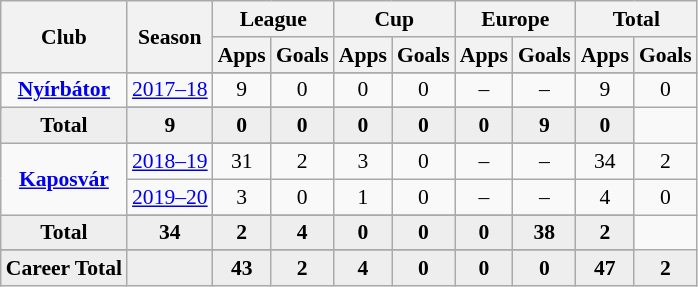<table class="wikitable" style="font-size:90%; text-align: center;">
<tr>
<th rowspan="2">Club</th>
<th rowspan="2">Season</th>
<th colspan="2">League</th>
<th colspan="2">Cup</th>
<th colspan="2">Europe</th>
<th colspan="2">Total</th>
</tr>
<tr>
<th>Apps</th>
<th>Goals</th>
<th>Apps</th>
<th>Goals</th>
<th>Apps</th>
<th>Goals</th>
<th>Apps</th>
<th>Goals</th>
</tr>
<tr ||-||-||-|->
<td rowspan="3" valign="center"><strong><a href='#'>Nyírbátor</a></strong></td>
</tr>
<tr>
<td><a href='#'>2017–18</a></td>
<td>9</td>
<td>0</td>
<td>0</td>
<td>0</td>
<td>–</td>
<td>–</td>
<td>9</td>
<td>0</td>
</tr>
<tr>
</tr>
<tr style="font-weight:bold; background-color:#eeeeee;">
<td>Total</td>
<td>9</td>
<td>0</td>
<td>0</td>
<td>0</td>
<td>0</td>
<td>0</td>
<td>9</td>
<td>0</td>
</tr>
<tr>
<td rowspan="4" valign="center"><strong><a href='#'>Kaposvár</a></strong></td>
</tr>
<tr>
<td><a href='#'>2018–19</a></td>
<td>31</td>
<td>2</td>
<td>3</td>
<td>0</td>
<td>–</td>
<td>–</td>
<td>34</td>
<td>2</td>
</tr>
<tr>
<td><a href='#'>2019–20</a></td>
<td>3</td>
<td>0</td>
<td>1</td>
<td>0</td>
<td>–</td>
<td>–</td>
<td>4</td>
<td>0</td>
</tr>
<tr>
</tr>
<tr style="font-weight:bold; background-color:#eeeeee;">
<td>Total</td>
<td>34</td>
<td>2</td>
<td>4</td>
<td>0</td>
<td>0</td>
<td>0</td>
<td>38</td>
<td>2</td>
</tr>
<tr>
</tr>
<tr style="font-weight:bold; background-color:#eeeeee;">
<td rowspan="2" valign="top"><strong>Career Total</strong></td>
<td></td>
<td><strong>43</strong></td>
<td><strong>2</strong></td>
<td><strong>4</strong></td>
<td><strong>0</strong></td>
<td><strong>0</strong></td>
<td><strong>0</strong></td>
<td><strong>47</strong></td>
<td><strong>2</strong></td>
</tr>
</table>
